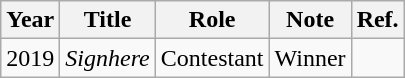<table class="wikitable">
<tr>
<th>Year</th>
<th>Title</th>
<th>Role</th>
<th>Note</th>
<th>Ref.</th>
</tr>
<tr>
<td>2019</td>
<td><em>Signhere</em></td>
<td>Contestant</td>
<td>Winner</td>
<td></td>
</tr>
</table>
